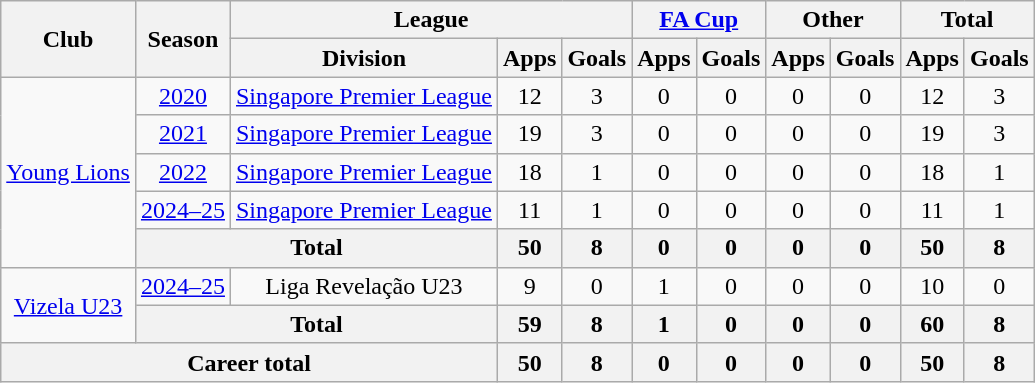<table class="wikitable" style="text-align: center">
<tr>
<th rowspan="2">Club</th>
<th rowspan="2">Season</th>
<th colspan="3">League</th>
<th colspan="2"><a href='#'>FA Cup</a></th>
<th colspan="2">Other</th>
<th colspan="2">Total</th>
</tr>
<tr>
<th>Division</th>
<th>Apps</th>
<th>Goals</th>
<th>Apps</th>
<th>Goals</th>
<th>Apps</th>
<th>Goals</th>
<th>Apps</th>
<th>Goals</th>
</tr>
<tr>
<td rowspan="5"><a href='#'>Young Lions</a></td>
<td><a href='#'>2020</a></td>
<td><a href='#'>Singapore Premier League</a></td>
<td>12</td>
<td>3</td>
<td>0</td>
<td>0</td>
<td>0</td>
<td>0</td>
<td>12</td>
<td>3</td>
</tr>
<tr>
<td><a href='#'>2021</a></td>
<td><a href='#'>Singapore Premier League</a></td>
<td>19</td>
<td>3</td>
<td>0</td>
<td>0</td>
<td>0</td>
<td>0</td>
<td>19</td>
<td>3</td>
</tr>
<tr>
<td><a href='#'>2022</a></td>
<td><a href='#'>Singapore Premier League</a></td>
<td>18</td>
<td>1</td>
<td>0</td>
<td>0</td>
<td>0</td>
<td>0</td>
<td>18</td>
<td>1</td>
</tr>
<tr>
<td><a href='#'>2024–25</a></td>
<td><a href='#'>Singapore Premier League</a></td>
<td>11</td>
<td>1</td>
<td>0</td>
<td>0</td>
<td>0</td>
<td>0</td>
<td>11</td>
<td>1</td>
</tr>
<tr>
<th colspan=2>Total</th>
<th>50</th>
<th>8</th>
<th>0</th>
<th>0</th>
<th>0</th>
<th>0</th>
<th>50</th>
<th>8</th>
</tr>
<tr>
<td rowspan="2"><a href='#'>Vizela U23</a></td>
<td><a href='#'>2024–25</a></td>
<td>Liga Revelação U23</td>
<td>9</td>
<td>0</td>
<td>1</td>
<td>0</td>
<td>0</td>
<td>0</td>
<td>10</td>
<td>0</td>
</tr>
<tr>
<th colspan=2>Total</th>
<th>59</th>
<th>8</th>
<th>1</th>
<th>0</th>
<th>0</th>
<th>0</th>
<th>60</th>
<th>8</th>
</tr>
<tr>
<th colspan=3>Career total</th>
<th>50</th>
<th>8</th>
<th>0</th>
<th>0</th>
<th>0</th>
<th>0</th>
<th>50</th>
<th>8</th>
</tr>
</table>
